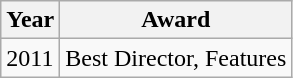<table class="wikitable">
<tr>
<th>Year</th>
<th>Award</th>
</tr>
<tr>
<td>2011</td>
<td>Best Director, Features</td>
</tr>
</table>
